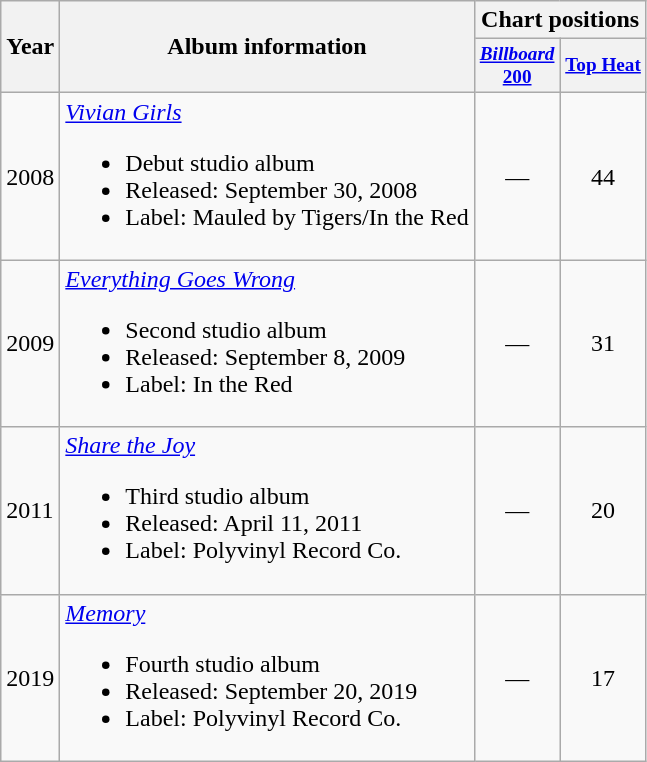<table class="wikitable">
<tr>
<th rowspan="2">Year</th>
<th rowspan="2">Album information</th>
<th colspan="5">Chart positions</th>
</tr>
<tr>
<th style="width:4em;font-size:80%"><a href='#'><em>Billboard</em> 200</a></th>
<th style="width:4em;font-size:80%"><a href='#'>Top Heat</a><br></th>
</tr>
<tr>
<td>2008</td>
<td><em><a href='#'>Vivian Girls</a></em><br><ul><li>Debut studio album</li><li>Released: September 30, 2008</li><li>Label: Mauled by Tigers/In the Red</li></ul></td>
<td style="text-align:center;">—</td>
<td style="text-align:center;">44</td>
</tr>
<tr>
<td>2009</td>
<td><em><a href='#'>Everything Goes Wrong</a></em><br><ul><li>Second studio album</li><li>Released: September 8, 2009</li><li>Label: In the Red</li></ul></td>
<td style="text-align:center;">—</td>
<td style="text-align:center;">31</td>
</tr>
<tr>
<td>2011</td>
<td><em><a href='#'>Share the Joy</a></em><br><ul><li>Third studio album</li><li>Released: April 11, 2011</li><li>Label: Polyvinyl Record Co.</li></ul></td>
<td style="text-align:center;">—</td>
<td style="text-align:center;">20</td>
</tr>
<tr>
<td>2019</td>
<td><em><a href='#'>Memory</a></em><br><ul><li>Fourth studio album</li><li>Released: September 20, 2019</li><li>Label: Polyvinyl Record Co.</li></ul></td>
<td style="text-align:center;">—</td>
<td style="text-align:center;">17</td>
</tr>
</table>
